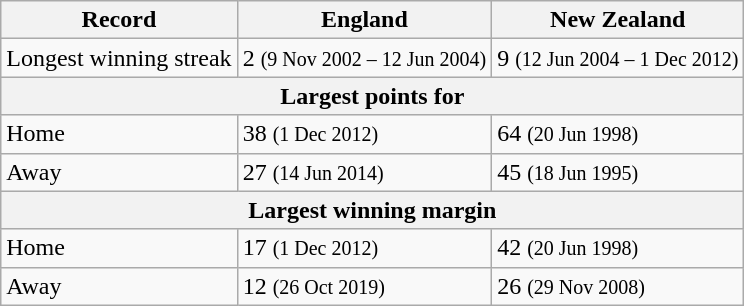<table class="wikitable">
<tr>
<th>Record</th>
<th>England</th>
<th>New Zealand</th>
</tr>
<tr>
<td>Longest winning streak</td>
<td>2 <small>(9 Nov 2002 – 12 Jun 2004)</small></td>
<td>9 <small>(12 Jun 2004 – 1 Dec 2012)</small></td>
</tr>
<tr>
<th colspan=3 align=center>Largest points for</th>
</tr>
<tr>
<td>Home</td>
<td>38 <small>(1 Dec 2012)</small></td>
<td>64 <small>(20 Jun 1998)</small></td>
</tr>
<tr>
<td>Away</td>
<td>27 <small>(14 Jun 2014)</small></td>
<td>45 <small>(18 Jun 1995)</small></td>
</tr>
<tr>
<th colspan=3 align=center>Largest winning margin</th>
</tr>
<tr>
<td>Home</td>
<td>17 <small>(1 Dec 2012)</small></td>
<td>42 <small>(20 Jun 1998)</small></td>
</tr>
<tr>
<td>Away</td>
<td>12 <small>(26 Oct 2019)</small></td>
<td>26 <small>(29 Nov 2008)</small></td>
</tr>
</table>
